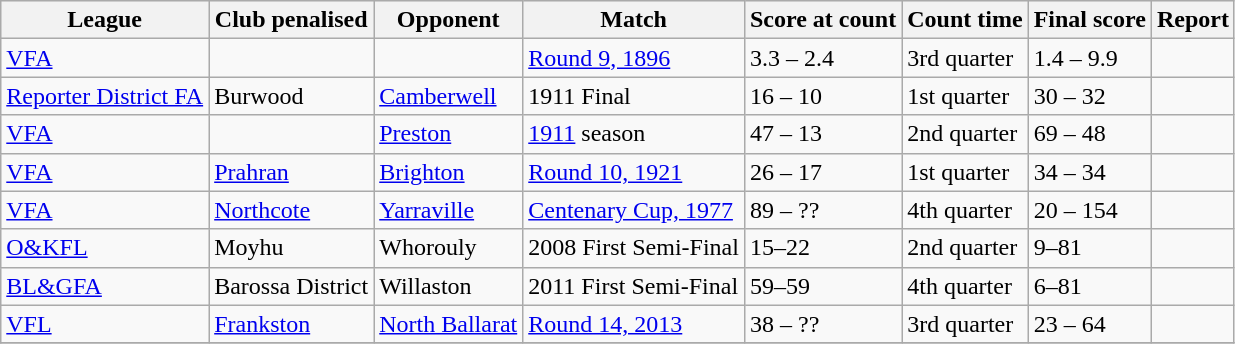<table class="wikitable sortable">
<tr style="background:#efefef;">
<th>League</th>
<th>Club penalised</th>
<th>Opponent</th>
<th>Match</th>
<th>Score at count</th>
<th>Count time</th>
<th>Final score</th>
<th>Report</th>
</tr>
<tr>
<td><a href='#'>VFA</a></td>
<td></td>
<td></td>
<td><a href='#'>Round 9, 1896</a></td>
<td>3.3 – 2.4</td>
<td>3rd quarter</td>
<td>1.4 – 9.9</td>
<td></td>
</tr>
<tr>
<td><a href='#'>Reporter District FA</a></td>
<td Burwood Football Club>Burwood</td>
<td><a href='#'>Camberwell</a></td>
<td>1911 Final</td>
<td>16 – 10</td>
<td>1st quarter</td>
<td>30 – 32</td>
<td></td>
</tr>
<tr>
<td><a href='#'>VFA</a></td>
<td></td>
<td><a href='#'>Preston</a></td>
<td><a href='#'>1911</a> season</td>
<td>47 – 13</td>
<td>2nd quarter</td>
<td>69 – 48</td>
<td></td>
</tr>
<tr>
<td><a href='#'>VFA</a></td>
<td><a href='#'>Prahran</a></td>
<td><a href='#'>Brighton</a></td>
<td><a href='#'>Round 10, 1921</a></td>
<td>26 – 17</td>
<td>1st quarter</td>
<td>34 – 34</td>
<td></td>
</tr>
<tr>
<td><a href='#'>VFA</a></td>
<td><a href='#'>Northcote</a></td>
<td><a href='#'>Yarraville</a></td>
<td><a href='#'>Centenary Cup, 1977</a></td>
<td>89 – ??</td>
<td>4th quarter</td>
<td>20 – 154</td>
<td></td>
</tr>
<tr>
<td><a href='#'>O&KFL</a></td>
<td>Moyhu</td>
<td>Whorouly</td>
<td>2008 First Semi-Final</td>
<td>15–22</td>
<td>2nd quarter</td>
<td>9–81</td>
<td></td>
</tr>
<tr>
<td><a href='#'>BL&GFA</a></td>
<td>Barossa District</td>
<td>Willaston</td>
<td>2011 First Semi-Final</td>
<td>59–59</td>
<td>4th quarter</td>
<td>6–81</td>
<td></td>
</tr>
<tr>
<td><a href='#'>VFL</a></td>
<td><a href='#'>Frankston</a></td>
<td><a href='#'>North Ballarat</a></td>
<td><a href='#'>Round 14, 2013</a></td>
<td>38 – ??</td>
<td>3rd quarter</td>
<td>23 – 64</td>
<td></td>
</tr>
<tr>
</tr>
</table>
